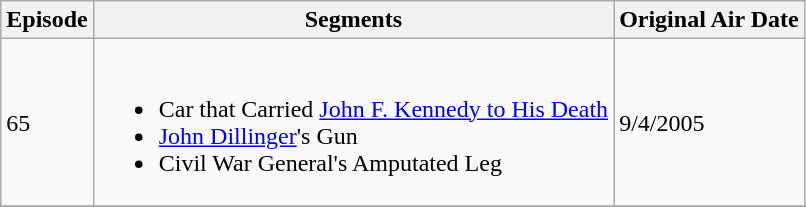<table class="wikitable">
<tr>
<th>Episode</th>
<th>Segments</th>
<th>Original Air Date</th>
</tr>
<tr>
<td>65</td>
<td><br><ul><li>Car that Carried <a href='#'>John F. Kennedy to His Death</a></li><li><a href='#'>John Dillinger</a>'s Gun</li><li>Civil War General's Amputated Leg</li></ul></td>
<td>9/4/2005</td>
</tr>
<tr>
</tr>
</table>
